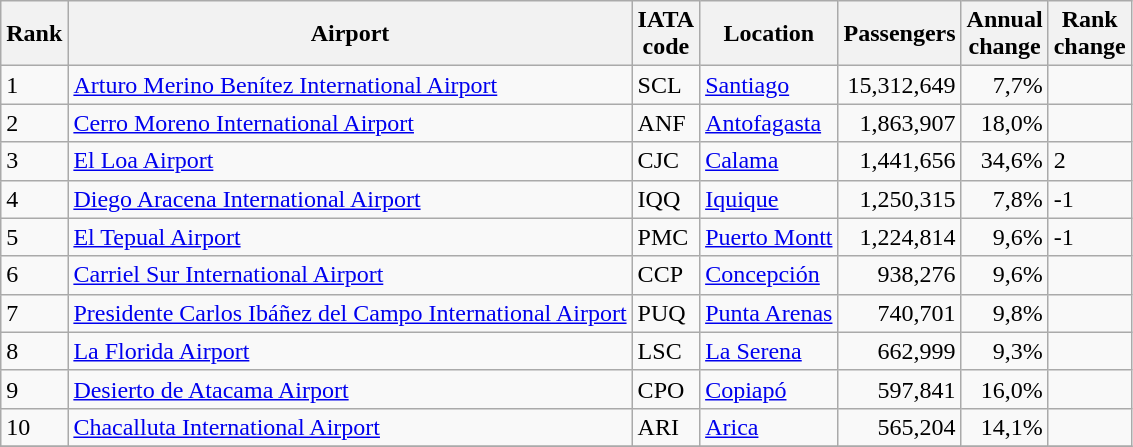<table class="wikitable sortable">
<tr>
<th>Rank</th>
<th>Airport</th>
<th>IATA<br>code</th>
<th>Location</th>
<th>Passengers</th>
<th data-sort-type="number">Annual<br>change</th>
<th>Rank<br>change</th>
</tr>
<tr>
<td>1</td>
<td><a href='#'>Arturo Merino Benítez International Airport</a></td>
<td>SCL</td>
<td><a href='#'>Santiago</a></td>
<td align="right">15,312,649</td>
<td align="right">7,7% </td>
<td></td>
</tr>
<tr>
<td>2</td>
<td><a href='#'>Cerro Moreno International Airport</a></td>
<td>ANF</td>
<td><a href='#'>Antofagasta</a></td>
<td align="right">1,863,907</td>
<td align="right">18,0% </td>
<td></td>
</tr>
<tr>
<td>3</td>
<td><a href='#'>El Loa Airport</a></td>
<td>CJC</td>
<td><a href='#'>Calama</a></td>
<td align="right">1,441,656</td>
<td align="right">34,6% </td>
<td> 2</td>
</tr>
<tr>
<td>4</td>
<td><a href='#'>Diego Aracena International Airport</a></td>
<td>IQQ</td>
<td><a href='#'>Iquique</a></td>
<td align="right">1,250,315</td>
<td align="right">7,8% </td>
<td> -1</td>
</tr>
<tr>
<td>5</td>
<td><a href='#'>El Tepual Airport</a></td>
<td>PMC</td>
<td><a href='#'>Puerto Montt</a></td>
<td align="right">1,224,814</td>
<td align="right">9,6% </td>
<td> -1</td>
</tr>
<tr>
<td>6</td>
<td><a href='#'>Carriel Sur International Airport</a></td>
<td>CCP</td>
<td><a href='#'>Concepción</a></td>
<td align="right">938,276</td>
<td align="right">9,6% </td>
<td></td>
</tr>
<tr>
<td>7</td>
<td><a href='#'>Presidente Carlos Ibáñez del Campo International Airport</a></td>
<td>PUQ</td>
<td><a href='#'>Punta Arenas</a></td>
<td align="right">740,701</td>
<td align="right">9,8% </td>
<td></td>
</tr>
<tr>
<td>8</td>
<td><a href='#'>La Florida Airport</a></td>
<td>LSC</td>
<td><a href='#'>La Serena</a></td>
<td align="right">662,999</td>
<td align="right">9,3% </td>
<td></td>
</tr>
<tr>
<td>9</td>
<td><a href='#'>Desierto de Atacama Airport</a></td>
<td>CPO</td>
<td><a href='#'>Copiapó</a></td>
<td align="right">597,841</td>
<td align="right">16,0% </td>
<td></td>
</tr>
<tr>
<td>10</td>
<td><a href='#'>Chacalluta International Airport</a></td>
<td>ARI</td>
<td><a href='#'>Arica</a></td>
<td align="right">565,204</td>
<td align="right">14,1% </td>
<td></td>
</tr>
<tr>
</tr>
</table>
